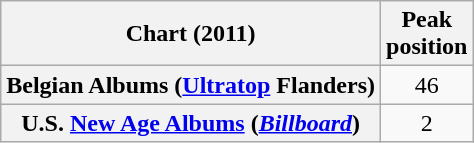<table class="wikitable sortable plainrowheaders" style="text-align:center"|>
<tr>
<th scope="col">Chart (2011)</th>
<th scope="col">Peak<br>position</th>
</tr>
<tr>
<th scope="row">Belgian Albums (<a href='#'>Ultratop</a> Flanders)</th>
<td>46</td>
</tr>
<tr>
<th scope="row">U.S. <a href='#'>New Age Albums</a> (<em><a href='#'>Billboard</a></em>)</th>
<td>2</td>
</tr>
</table>
